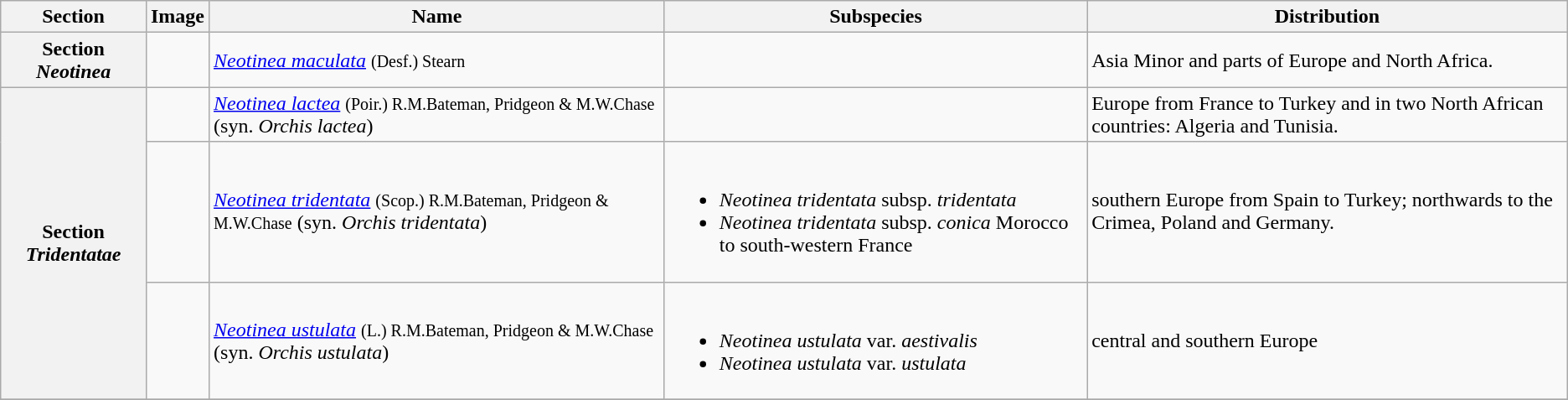<table class="wikitable">
<tr>
<th>Section</th>
<th>Image</th>
<th>Name</th>
<th>Subspecies</th>
<th>Distribution</th>
</tr>
<tr>
<th rowspan="1" style="text-align:center;">Section <em>Neotinea</em></th>
<td></td>
<td><em><a href='#'>Neotinea maculata</a></em> <small>(Desf.) Stearn</small></td>
<td></td>
<td>Asia Minor and parts of Europe and North Africa.</td>
</tr>
<tr>
<th rowspan="3" style="text-align:center;">Section <em>Tridentatae</em> </th>
<td></td>
<td><em><a href='#'>Neotinea lactea</a></em> <small>(Poir.) R.M.Bateman, Pridgeon & M.W.Chase</small> (syn. <em>Orchis lactea</em>)</td>
<td></td>
<td>Europe from France to Turkey and in two North African countries: Algeria and Tunisia.</td>
</tr>
<tr>
<td></td>
<td><em><a href='#'>Neotinea tridentata</a></em> <small>(Scop.) R.M.Bateman, Pridgeon & M.W.Chase</small> (syn. <em>Orchis tridentata</em>)</td>
<td><br><ul><li><em>Neotinea tridentata</em> subsp. <em>tridentata</em> </li><li><em>Neotinea tridentata</em> subsp. <em>conica</em>  Morocco to south-western France</li></ul></td>
<td>southern Europe from Spain to Turkey; northwards to the Crimea, Poland and Germany.</td>
</tr>
<tr>
<td></td>
<td><em><a href='#'>Neotinea ustulata</a></em> <small>(L.) R.M.Bateman, Pridgeon & M.W.Chase</small> (syn. <em>Orchis ustulata</em>)</td>
<td><br><ul><li><em>Neotinea ustulata</em> var. <em>aestivalis</em> </li><li><em>Neotinea ustulata</em>  var. <em>ustulata</em> </li></ul></td>
<td>central and southern Europe</td>
</tr>
<tr>
</tr>
</table>
